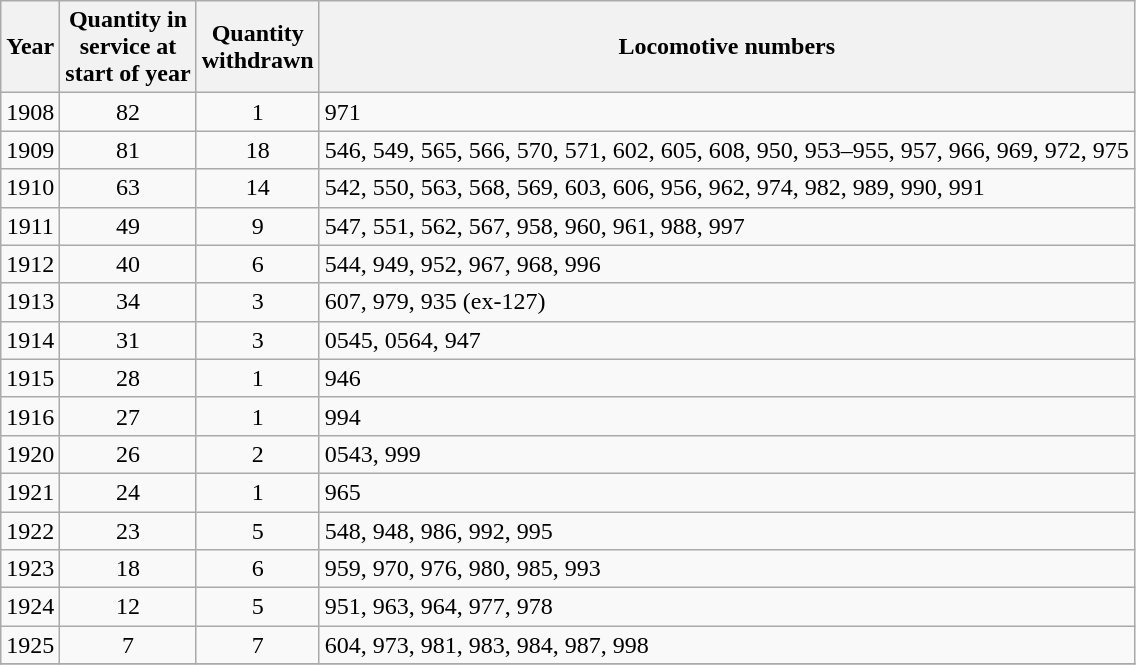<table class=wikitable style=text-align:center>
<tr>
<th>Year</th>
<th>Quantity in<br>service at<br>start of year</th>
<th>Quantity<br>withdrawn</th>
<th>Locomotive numbers</th>
</tr>
<tr>
<td>1908</td>
<td>82</td>
<td>1</td>
<td align=left>971</td>
</tr>
<tr>
<td>1909</td>
<td>81</td>
<td>18</td>
<td align=left>546, 549, 565, 566, 570, 571, 602, 605, 608, 950, 953–955, 957, 966, 969, 972, 975</td>
</tr>
<tr>
<td>1910</td>
<td>63</td>
<td>14</td>
<td align=left>542, 550, 563, 568, 569, 603, 606, 956, 962, 974, 982, 989, 990, 991</td>
</tr>
<tr>
<td>1911</td>
<td>49</td>
<td>9</td>
<td align=left>547, 551, 562, 567, 958, 960, 961, 988, 997</td>
</tr>
<tr>
<td>1912</td>
<td>40</td>
<td>6</td>
<td align=left>544, 949, 952, 967, 968, 996</td>
</tr>
<tr>
<td>1913</td>
<td>34</td>
<td>3</td>
<td align=left>607, 979, 935 (ex-127)</td>
</tr>
<tr>
<td>1914</td>
<td>31</td>
<td>3</td>
<td align=left>0545, 0564, 947</td>
</tr>
<tr>
<td>1915</td>
<td>28</td>
<td>1</td>
<td align=left>946</td>
</tr>
<tr>
<td>1916</td>
<td>27</td>
<td>1</td>
<td align=left>994</td>
</tr>
<tr>
<td>1920</td>
<td>26</td>
<td>2</td>
<td align=left>0543, 999</td>
</tr>
<tr>
<td>1921</td>
<td>24</td>
<td>1</td>
<td align=left>965</td>
</tr>
<tr>
<td>1922</td>
<td>23</td>
<td>5</td>
<td align=left>548, 948, 986, 992, 995</td>
</tr>
<tr>
<td>1923</td>
<td>18</td>
<td>6</td>
<td align=left>959, 970, 976, 980, 985, 993</td>
</tr>
<tr>
<td>1924</td>
<td>12</td>
<td>5</td>
<td align=left>951, 963, 964, 977, 978</td>
</tr>
<tr>
<td>1925</td>
<td>7</td>
<td>7</td>
<td align=left>604, 973, 981, 983, 984, 987, 998</td>
</tr>
<tr>
</tr>
</table>
